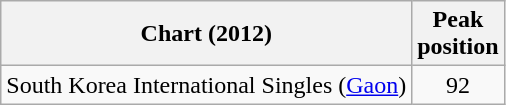<table class="wikitable">
<tr>
<th>Chart (2012)</th>
<th>Peak<br>position</th>
</tr>
<tr>
<td>South Korea International Singles (<a href='#'>Gaon</a>)</td>
<td align="center">92</td>
</tr>
</table>
